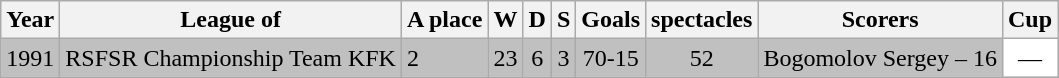<table class="wikitable">
<tr>
<th>Year</th>
<th>League of</th>
<th>A place</th>
<th>W</th>
<th>D</th>
<th>S</th>
<th>Goals</th>
<th>spectacles</th>
<th>Scorers</th>
<th>Cup</th>
</tr>
<tr bgcolor="silver" align="center">
<td>1991</td>
<td align="left">RSFSR Championship Team KFK</td>
<td align="left">2</td>
<td>23</td>
<td>6</td>
<td>3</td>
<td>70-15</td>
<td>52</td>
<td> Bogomolov Sergey – 16</td>
<td bgcolor=#ffffff>—</td>
</tr>
</table>
